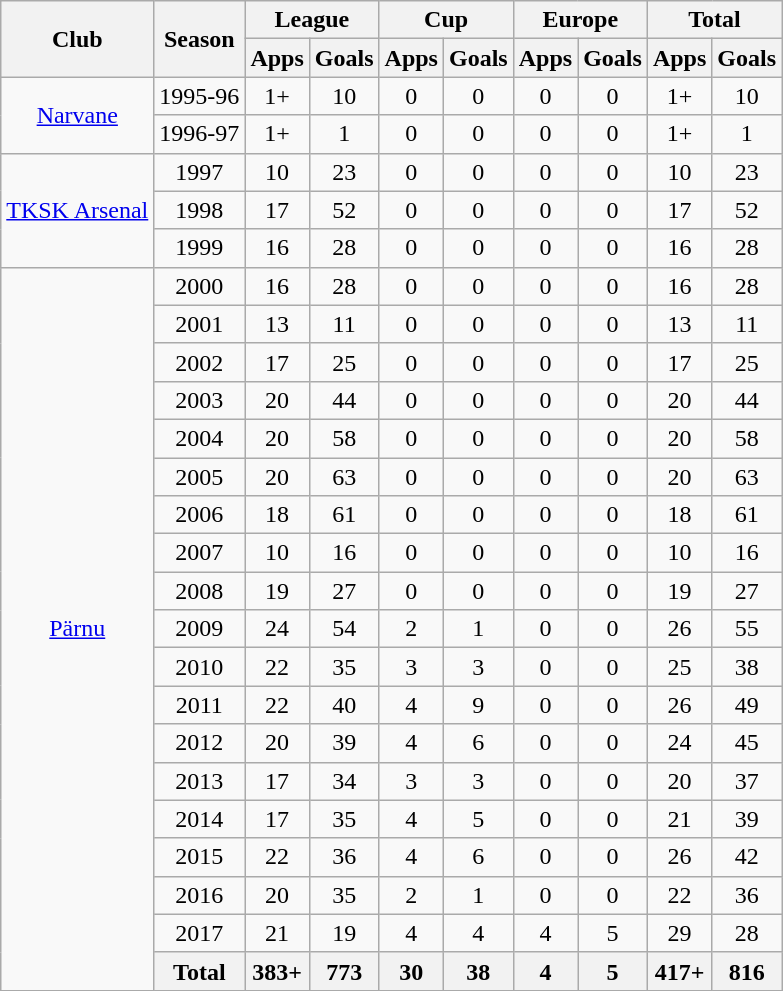<table class="wikitable" style="font-size:100%; text-align: center;">
<tr>
<th rowspan=2>Club</th>
<th rowspan=2>Season</th>
<th colspan=2>League</th>
<th colspan=2>Cup</th>
<th colspan=2>Europe</th>
<th colspan=2>Total</th>
</tr>
<tr>
<th>Apps</th>
<th>Goals</th>
<th>Apps</th>
<th>Goals</th>
<th>Apps</th>
<th>Goals</th>
<th>Apps</th>
<th>Goals</th>
</tr>
<tr>
<td rowspan=2><a href='#'>Narvane</a></td>
<td>1995-96</td>
<td>1+</td>
<td>10</td>
<td>0</td>
<td>0</td>
<td>0</td>
<td>0</td>
<td>1+</td>
<td>10</td>
</tr>
<tr>
<td>1996-97</td>
<td>1+</td>
<td>1</td>
<td>0</td>
<td>0</td>
<td>0</td>
<td>0</td>
<td>1+</td>
<td>1</td>
</tr>
<tr>
<td rowspan=3><a href='#'>TKSK Arsenal</a></td>
<td>1997</td>
<td>10</td>
<td>23</td>
<td>0</td>
<td>0</td>
<td>0</td>
<td>0</td>
<td>10</td>
<td>23</td>
</tr>
<tr>
<td>1998</td>
<td>17</td>
<td>52</td>
<td>0</td>
<td>0</td>
<td>0</td>
<td>0</td>
<td>17</td>
<td>52</td>
</tr>
<tr>
<td>1999</td>
<td>16</td>
<td>28</td>
<td>0</td>
<td>0</td>
<td>0</td>
<td>0</td>
<td>16</td>
<td>28</td>
</tr>
<tr>
<td rowspan=19><a href='#'>Pärnu</a></td>
<td>2000</td>
<td>16</td>
<td>28</td>
<td>0</td>
<td>0</td>
<td>0</td>
<td>0</td>
<td>16</td>
<td>28</td>
</tr>
<tr>
<td>2001</td>
<td>13</td>
<td>11</td>
<td>0</td>
<td>0</td>
<td>0</td>
<td>0</td>
<td>13</td>
<td>11</td>
</tr>
<tr>
<td>2002</td>
<td>17</td>
<td>25</td>
<td>0</td>
<td>0</td>
<td>0</td>
<td>0</td>
<td>17</td>
<td>25</td>
</tr>
<tr>
<td>2003</td>
<td>20</td>
<td>44</td>
<td>0</td>
<td>0</td>
<td>0</td>
<td>0</td>
<td>20</td>
<td>44</td>
</tr>
<tr>
<td>2004</td>
<td>20</td>
<td>58</td>
<td>0</td>
<td>0</td>
<td>0</td>
<td>0</td>
<td>20</td>
<td>58</td>
</tr>
<tr>
<td>2005</td>
<td>20</td>
<td>63</td>
<td>0</td>
<td>0</td>
<td>0</td>
<td>0</td>
<td>20</td>
<td>63</td>
</tr>
<tr>
<td>2006</td>
<td>18</td>
<td>61</td>
<td>0</td>
<td>0</td>
<td>0</td>
<td>0</td>
<td>18</td>
<td>61</td>
</tr>
<tr>
<td>2007</td>
<td>10</td>
<td>16</td>
<td>0</td>
<td>0</td>
<td>0</td>
<td>0</td>
<td>10</td>
<td>16</td>
</tr>
<tr>
<td>2008</td>
<td>19</td>
<td>27</td>
<td>0</td>
<td>0</td>
<td>0</td>
<td>0</td>
<td>19</td>
<td>27</td>
</tr>
<tr>
<td>2009</td>
<td>24</td>
<td>54</td>
<td>2</td>
<td>1</td>
<td>0</td>
<td>0</td>
<td>26</td>
<td>55</td>
</tr>
<tr>
<td>2010</td>
<td>22</td>
<td>35</td>
<td>3</td>
<td>3</td>
<td>0</td>
<td>0</td>
<td>25</td>
<td>38</td>
</tr>
<tr>
<td>2011</td>
<td>22</td>
<td>40</td>
<td>4</td>
<td>9</td>
<td>0</td>
<td>0</td>
<td>26</td>
<td>49</td>
</tr>
<tr>
<td>2012</td>
<td>20</td>
<td>39</td>
<td>4</td>
<td>6</td>
<td>0</td>
<td>0</td>
<td>24</td>
<td>45</td>
</tr>
<tr>
<td>2013</td>
<td>17</td>
<td>34</td>
<td>3</td>
<td>3</td>
<td>0</td>
<td>0</td>
<td>20</td>
<td>37</td>
</tr>
<tr>
<td>2014</td>
<td>17</td>
<td>35</td>
<td>4</td>
<td>5</td>
<td>0</td>
<td>0</td>
<td>21</td>
<td>39</td>
</tr>
<tr>
<td>2015</td>
<td>22</td>
<td>36</td>
<td>4</td>
<td>6</td>
<td>0</td>
<td>0</td>
<td>26</td>
<td>42</td>
</tr>
<tr>
<td>2016</td>
<td>20</td>
<td>35</td>
<td>2</td>
<td>1</td>
<td>0</td>
<td>0</td>
<td>22</td>
<td>36</td>
</tr>
<tr>
<td>2017</td>
<td>21</td>
<td>19</td>
<td>4</td>
<td>4</td>
<td>4</td>
<td>5</td>
<td>29</td>
<td>28</td>
</tr>
<tr>
<th>Total</th>
<th>383+</th>
<th>773</th>
<th>30</th>
<th>38</th>
<th>4</th>
<th>5</th>
<th>417+</th>
<th>816</th>
</tr>
<tr>
</tr>
</table>
